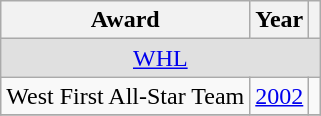<table class="wikitable">
<tr>
<th>Award</th>
<th>Year</th>
<th></th>
</tr>
<tr ALIGN="center" bgcolor="#e0e0e0">
<td colspan="3"><a href='#'>WHL</a></td>
</tr>
<tr>
<td>West First All-Star Team</td>
<td><a href='#'>2002</a></td>
<td></td>
</tr>
<tr>
</tr>
</table>
